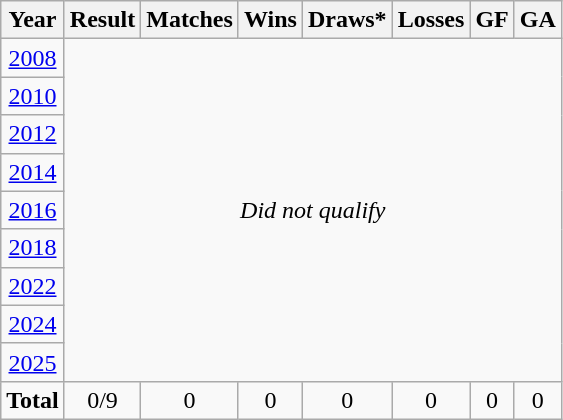<table class="wikitable" style="text-align: center;">
<tr>
<th>Year</th>
<th>Result</th>
<th>Matches</th>
<th>Wins</th>
<th>Draws*</th>
<th>Losses</th>
<th>GF</th>
<th>GA</th>
</tr>
<tr>
<td> <a href='#'>2008</a></td>
<td colspan="7" rowspan="9"><em>Did not qualify</em></td>
</tr>
<tr>
<td> <a href='#'>2010</a></td>
</tr>
<tr>
<td> <a href='#'>2012</a></td>
</tr>
<tr>
<td> <a href='#'>2014</a></td>
</tr>
<tr>
<td> <a href='#'>2016</a></td>
</tr>
<tr>
<td> <a href='#'>2018</a></td>
</tr>
<tr>
<td> <a href='#'>2022</a></td>
</tr>
<tr>
<td> <a href='#'>2024</a></td>
</tr>
<tr>
<td> <a href='#'>2025</a></td>
</tr>
<tr>
<td><strong>Total</strong></td>
<td>0/9</td>
<td>0</td>
<td>0</td>
<td>0</td>
<td>0</td>
<td>0</td>
<td>0</td>
</tr>
</table>
